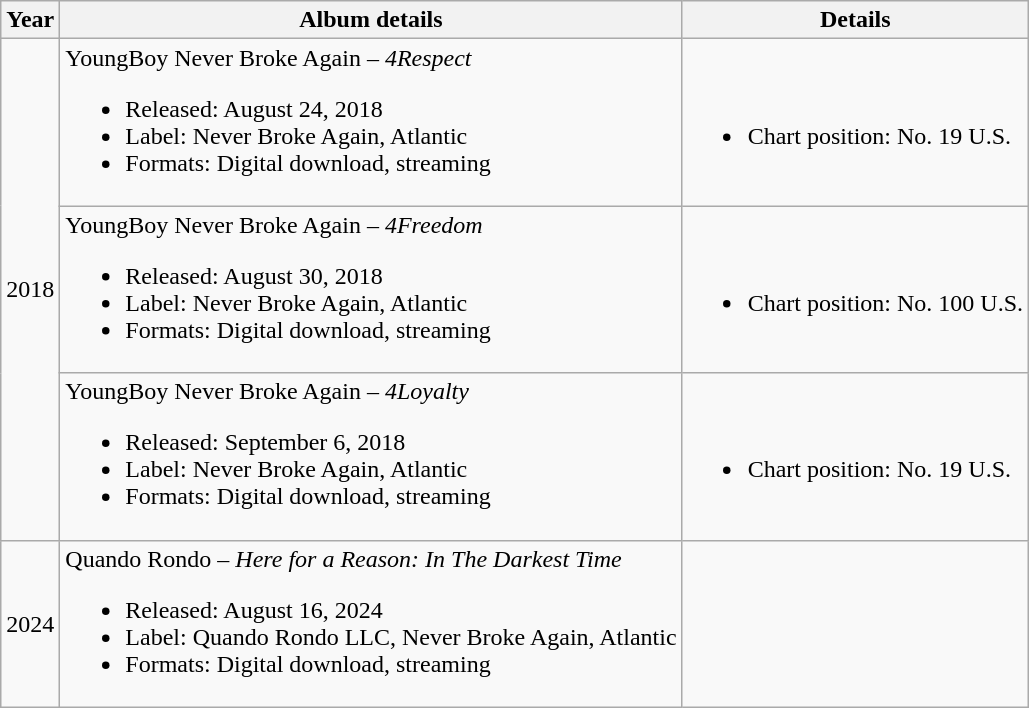<table class="wikitable sortable">
<tr>
<th>Year</th>
<th class="unsortable">Album details</th>
<th>Details</th>
</tr>
<tr>
<td rowspan="3" style="text-align: center">2018</td>
<td>YoungBoy Never Broke Again – <em>4Respect</em><br><ul><li>Released: August 24, 2018</li><li>Label: Never Broke Again, Atlantic</li><li>Formats: Digital download, streaming</li></ul></td>
<td><br><ul><li>Chart position: No. 19 U.S.</li></ul></td>
</tr>
<tr>
<td>YoungBoy Never Broke Again – <em>4Freedom</em><br><ul><li>Released: August 30, 2018</li><li>Label: Never Broke Again, Atlantic</li><li>Formats: Digital download, streaming</li></ul></td>
<td><br><ul><li>Chart position: No. 100 U.S.</li></ul></td>
</tr>
<tr>
<td>YoungBoy Never Broke Again – <em>4Loyalty</em><br><ul><li>Released: September 6, 2018</li><li>Label: Never Broke Again, Atlantic</li><li>Formats: Digital download, streaming</li></ul></td>
<td><br><ul><li>Chart position: No. 19 U.S.</li></ul></td>
</tr>
<tr>
<td rowspan="1" style="text-align: center">2024</td>
<td>Quando Rondo – <em>Here for a Reason: In The Darkest Time</em><br><ul><li>Released: August 16, 2024</li><li>Label: Quando Rondo LLC, Never Broke Again, Atlantic</li><li>Formats: Digital download, streaming</li></ul></td>
</tr>
</table>
